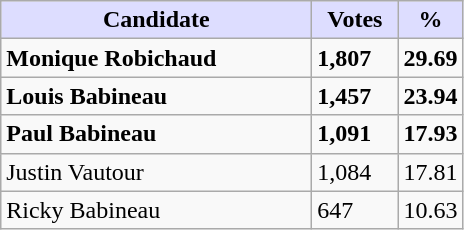<table class="wikitable">
<tr>
<th style="background:#ddf; width:200px;">Candidate</th>
<th style="background:#ddf; width:50px;">Votes</th>
<th style="background:#ddf; width:30px;">%</th>
</tr>
<tr>
<td><strong>Monique Robichaud</strong></td>
<td><strong>1,807</strong></td>
<td><strong>29.69</strong></td>
</tr>
<tr>
<td><strong>Louis Babineau</strong></td>
<td><strong>1,457</strong></td>
<td><strong>23.94</strong></td>
</tr>
<tr>
<td><strong>Paul Babineau</strong></td>
<td><strong>1,091</strong></td>
<td><strong>17.93</strong></td>
</tr>
<tr>
<td>Justin Vautour</td>
<td>1,084</td>
<td>17.81</td>
</tr>
<tr>
<td>Ricky Babineau</td>
<td>647</td>
<td>10.63</td>
</tr>
</table>
